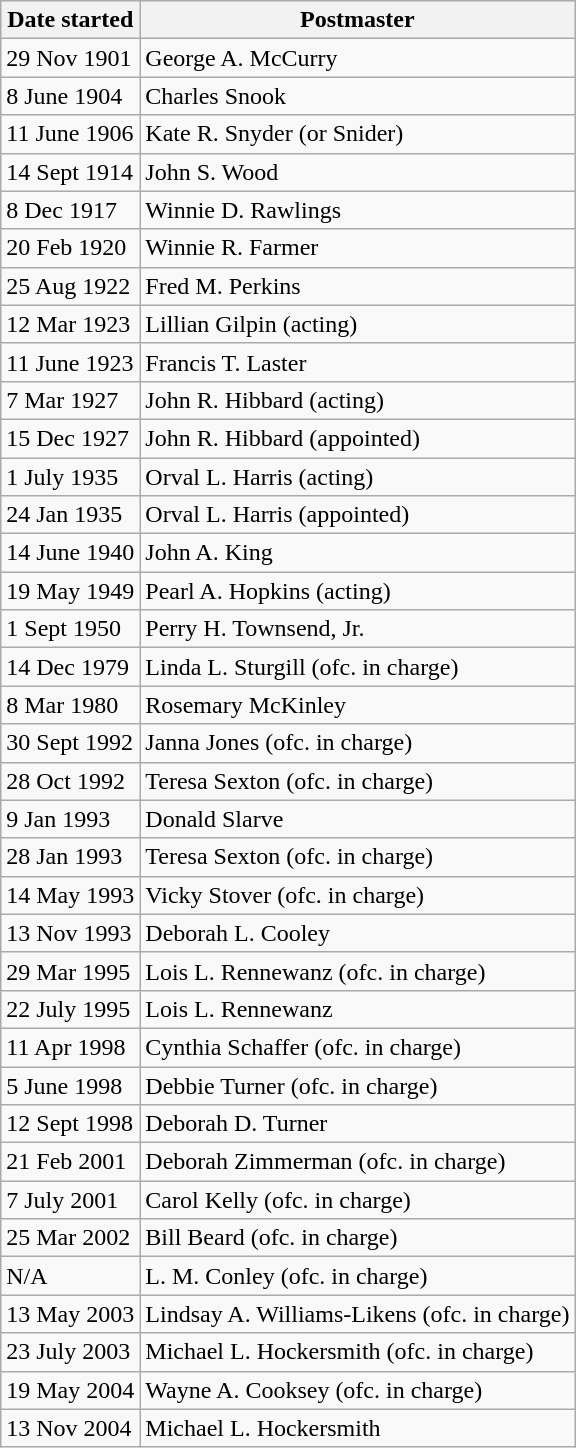<table class="wikitable">
<tr>
<th>Date started</th>
<th>Postmaster</th>
</tr>
<tr>
<td>29 Nov 1901</td>
<td>George A. McCurry</td>
</tr>
<tr>
<td>8 June 1904</td>
<td>Charles Snook</td>
</tr>
<tr>
<td>11 June 1906</td>
<td>Kate R. Snyder (or Snider)</td>
</tr>
<tr>
<td>14 Sept 1914</td>
<td>John S. Wood</td>
</tr>
<tr>
<td>8 Dec 1917</td>
<td>Winnie D. Rawlings</td>
</tr>
<tr>
<td>20 Feb 1920</td>
<td>Winnie R. Farmer</td>
</tr>
<tr>
<td>25 Aug 1922</td>
<td>Fred M. Perkins</td>
</tr>
<tr>
<td>12 Mar 1923</td>
<td>Lillian Gilpin (acting)</td>
</tr>
<tr>
<td>11 June 1923</td>
<td>Francis T. Laster</td>
</tr>
<tr>
<td>7 Mar 1927</td>
<td>John R. Hibbard (acting)</td>
</tr>
<tr>
<td>15 Dec 1927</td>
<td>John R. Hibbard (appointed)</td>
</tr>
<tr>
<td>1 July 1935</td>
<td>Orval L. Harris (acting)</td>
</tr>
<tr>
<td>24 Jan 1935</td>
<td>Orval L. Harris (appointed)</td>
</tr>
<tr>
<td>14 June 1940</td>
<td>John A. King</td>
</tr>
<tr>
<td>19 May 1949</td>
<td>Pearl A. Hopkins (acting)</td>
</tr>
<tr>
<td>1 Sept 1950</td>
<td>Perry H. Townsend, Jr.</td>
</tr>
<tr>
<td>14 Dec 1979</td>
<td>Linda L. Sturgill (ofc. in charge)</td>
</tr>
<tr>
<td>8 Mar 1980</td>
<td>Rosemary McKinley</td>
</tr>
<tr>
<td>30 Sept 1992</td>
<td>Janna Jones (ofc. in charge)</td>
</tr>
<tr>
<td>28 Oct 1992</td>
<td>Teresa Sexton (ofc. in charge)</td>
</tr>
<tr>
<td>9 Jan 1993</td>
<td>Donald Slarve</td>
</tr>
<tr>
<td>28 Jan 1993</td>
<td>Teresa Sexton (ofc. in charge)</td>
</tr>
<tr>
<td>14 May 1993</td>
<td>Vicky Stover (ofc. in charge)</td>
</tr>
<tr>
<td>13 Nov 1993</td>
<td>Deborah L. Cooley</td>
</tr>
<tr>
<td>29 Mar 1995</td>
<td>Lois L. Rennewanz (ofc. in charge)</td>
</tr>
<tr>
<td>22 July 1995</td>
<td>Lois L. Rennewanz</td>
</tr>
<tr>
<td>11 Apr 1998</td>
<td>Cynthia Schaffer (ofc. in charge)</td>
</tr>
<tr>
<td>5 June 1998</td>
<td>Debbie Turner (ofc. in charge)</td>
</tr>
<tr>
<td>12 Sept 1998</td>
<td>Deborah D. Turner</td>
</tr>
<tr>
<td>21 Feb 2001</td>
<td>Deborah Zimmerman (ofc. in charge)</td>
</tr>
<tr>
<td>7 July 2001</td>
<td>Carol Kelly (ofc. in charge)</td>
</tr>
<tr>
<td>25 Mar 2002</td>
<td>Bill Beard (ofc. in charge)</td>
</tr>
<tr>
<td>N/A</td>
<td>L. M. Conley (ofc. in charge)</td>
</tr>
<tr>
<td>13 May 2003</td>
<td>Lindsay A. Williams-Likens (ofc. in charge)</td>
</tr>
<tr>
<td>23 July 2003</td>
<td>Michael L. Hockersmith (ofc. in charge)</td>
</tr>
<tr>
<td>19 May 2004</td>
<td>Wayne A. Cooksey (ofc. in charge)</td>
</tr>
<tr>
<td>13 Nov 2004</td>
<td>Michael L. Hockersmith</td>
</tr>
</table>
